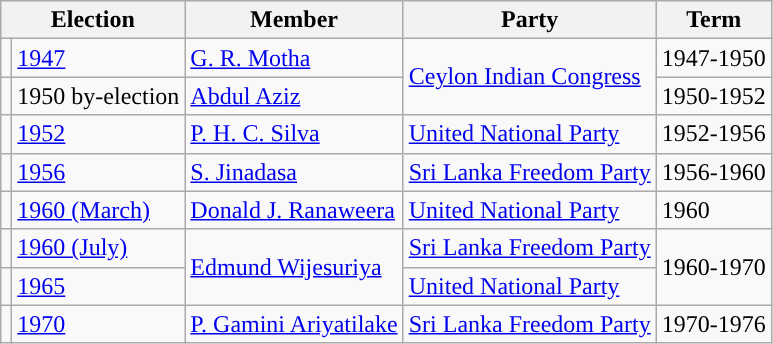<table class="wikitable">
<tr>
<th colspan="2">Election</th>
<th>Member</th>
<th>Party</th>
<th>Term</th>
</tr>
<tr>
<td style="background-color: "></td>
<td><a href='#'>1947</a></td>
<td><a href='#'>G. R. Motha</a></td>
<td rowspan=2><a href='#'>Ceylon Indian Congress</a></td>
<td>1947-1950</td>
</tr>
<tr>
<td style="background-color: "></td>
<td>1950 by-election</td>
<td><a href='#'>Abdul Aziz</a></td>
<td>1950-1952</td>
</tr>
<tr>
<td style="background-color: "></td>
<td><a href='#'>1952</a></td>
<td><a href='#'>P. H. C. Silva</a></td>
<td><a href='#'>United National Party</a></td>
<td>1952-1956</td>
</tr>
<tr>
<td style="background-color: "></td>
<td><a href='#'>1956</a></td>
<td><a href='#'>S. Jinadasa</a></td>
<td><a href='#'>Sri Lanka Freedom Party</a></td>
<td>1956-1960</td>
</tr>
<tr>
<td style="background-color: "></td>
<td><a href='#'>1960 (March)</a></td>
<td><a href='#'>Donald J. Ranaweera</a></td>
<td><a href='#'>United National Party</a></td>
<td>1960</td>
</tr>
<tr>
<td style="background-color: "></td>
<td><a href='#'>1960 (July)</a></td>
<td rowspan=2><a href='#'>Edmund Wijesuriya</a></td>
<td><a href='#'>Sri Lanka Freedom Party</a></td>
<td rowspan=2>1960-1970</td>
</tr>
<tr>
<td style="background-color: "></td>
<td><a href='#'>1965</a></td>
<td><a href='#'>United National Party</a></td>
</tr>
<tr>
<td style="background-color: "></td>
<td><a href='#'>1970</a></td>
<td><a href='#'>P. Gamini Ariyatilake</a></td>
<td><a href='#'>Sri Lanka Freedom Party</a></td>
<td>1970-1976</td>
</tr>
</table>
